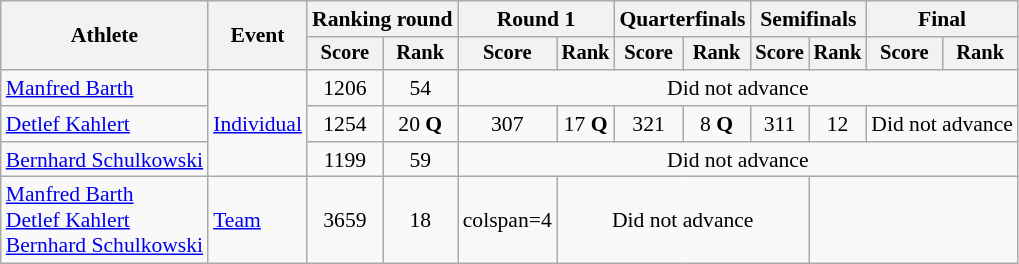<table class="wikitable" style="font-size:90%">
<tr>
<th rowspan=2>Athlete</th>
<th rowspan=2>Event</th>
<th colspan="2">Ranking round</th>
<th colspan="2">Round 1</th>
<th colspan="2">Quarterfinals</th>
<th colspan="2">Semifinals</th>
<th colspan="2">Final</th>
</tr>
<tr style="font-size:95%">
<th>Score</th>
<th>Rank</th>
<th>Score</th>
<th>Rank</th>
<th>Score</th>
<th>Rank</th>
<th>Score</th>
<th>Rank</th>
<th>Score</th>
<th>Rank</th>
</tr>
<tr align=center>
<td align=left><a href='#'>Manfred Barth</a></td>
<td align=left rowspan=3><a href='#'>Individual</a></td>
<td>1206</td>
<td>54</td>
<td colspan=8>Did not advance</td>
</tr>
<tr align=center>
<td align=left><a href='#'>Detlef Kahlert</a></td>
<td>1254</td>
<td>20 <strong>Q</strong></td>
<td>307</td>
<td>17 <strong>Q</strong></td>
<td>321</td>
<td>8 <strong>Q</strong></td>
<td>311</td>
<td>12</td>
<td colspan=2>Did not advance</td>
</tr>
<tr align=center>
<td align=left><a href='#'>Bernhard Schulkowski</a></td>
<td>1199</td>
<td>59</td>
<td colspan=8>Did not advance</td>
</tr>
<tr align=center>
<td align=left><a href='#'>Manfred Barth</a><br><a href='#'>Detlef Kahlert</a><br><a href='#'>Bernhard Schulkowski</a></td>
<td align=left><a href='#'>Team</a></td>
<td>3659</td>
<td>18</td>
<td>colspan=4</td>
<td colspan=4>Did not advance</td>
</tr>
</table>
